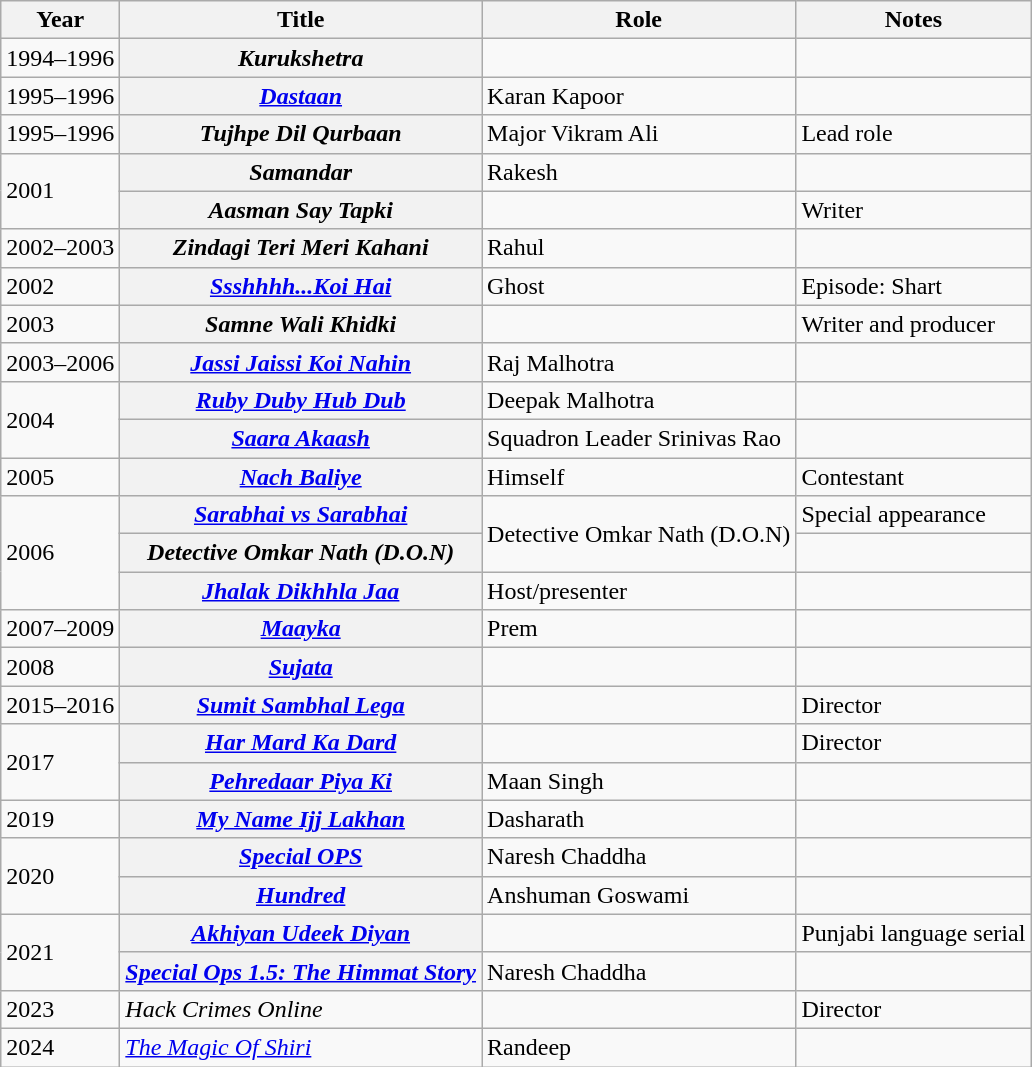<table class="wikitable plainrowheaders sortable">
<tr>
<th>Year</th>
<th>Title</th>
<th>Role</th>
<th>Notes</th>
</tr>
<tr>
<td>1994–1996</td>
<th scope=row><em>Kurukshetra</em></th>
<td></td>
<td></td>
</tr>
<tr>
<td>1995–1996</td>
<th scope=row><em><a href='#'>Dastaan</a> </em></th>
<td>Karan Kapoor</td>
<td></td>
</tr>
<tr>
<td>1995–1996</td>
<th scope=row><em> Tujhpe Dil Qurbaan </em></th>
<td>Major Vikram Ali</td>
<td>Lead role</td>
</tr>
<tr>
<td rowspan=2>2001</td>
<th scope=row><em>Samandar</em></th>
<td>Rakesh</td>
<td></td>
</tr>
<tr>
<th scope=row><em>Aasman Say Tapki</em></th>
<td></td>
<td>Writer</td>
</tr>
<tr>
<td>2002–2003</td>
<th scope=row><em> Zindagi Teri Meri Kahani </em></th>
<td>Rahul</td>
<td></td>
</tr>
<tr>
<td>2002</td>
<th scope=row><em><a href='#'>Ssshhhh...Koi Hai</a> </em></th>
<td>Ghost</td>
<td>Episode: Shart</td>
</tr>
<tr>
<td>2003</td>
<th scope=row><em>Samne Wali Khidki</em></th>
<td></td>
<td>Writer and producer</td>
</tr>
<tr>
<td>2003–2006</td>
<th scope=row><em><a href='#'>Jassi Jaissi Koi Nahin</a> </em></th>
<td>Raj Malhotra</td>
<td></td>
</tr>
<tr>
<td rowspan="2">2004</td>
<th scope=row><em> <a href='#'>Ruby Duby Hub Dub</a> </em></th>
<td>Deepak Malhotra</td>
<td></td>
</tr>
<tr>
<th scope=row><em><a href='#'>Saara Akaash</a> </em></th>
<td>Squadron Leader Srinivas Rao</td>
<td></td>
</tr>
<tr>
<td>2005</td>
<th scope=row><em> <a href='#'>Nach Baliye</a> </em></th>
<td>Himself</td>
<td>Contestant</td>
</tr>
<tr>
<td rowspan="3">2006</td>
<th scope=row><em><a href='#'>Sarabhai vs Sarabhai</a> </em></th>
<td Rowspan="2">Detective Omkar Nath (D.O.N)</td>
<td>Special appearance</td>
</tr>
<tr>
<th scope=row><em>Detective Omkar Nath (D.O.N)</em></th>
<td></td>
</tr>
<tr>
<th scope=row><em><a href='#'>Jhalak Dikhhla Jaa</a> </em></th>
<td>Host/presenter</td>
<td></td>
</tr>
<tr>
<td>2007–2009</td>
<th scope=row><em><a href='#'>Maayka</a> </em></th>
<td>Prem</td>
<td></td>
</tr>
<tr>
<td>2008</td>
<th scope=row><em><a href='#'>Sujata</a> </em></th>
<td></td>
<td></td>
</tr>
<tr>
<td>2015–2016</td>
<th scope=row><em><a href='#'>Sumit Sambhal Lega</a></em></th>
<td></td>
<td>Director</td>
</tr>
<tr>
<td rowspan=2>2017</td>
<th scope=row><em><a href='#'>Har Mard Ka Dard</a></em></th>
<td></td>
<td>Director</td>
</tr>
<tr>
<th scope=row><em> <a href='#'>Pehredaar Piya Ki</a> </em></th>
<td>Maan Singh</td>
<td></td>
</tr>
<tr>
<td>2019</td>
<th scope=row><em><a href='#'>My Name Ijj Lakhan</a> </em></th>
<td>Dasharath</td>
<td></td>
</tr>
<tr>
<td rowspan="2">2020</td>
<th scope=row><em><a href='#'>Special OPS</a></em></th>
<td>Naresh Chaddha</td>
<td></td>
</tr>
<tr>
<th scope=row><em><a href='#'>Hundred</a></em></th>
<td>Anshuman Goswami</td>
<td></td>
</tr>
<tr>
<td Rowspan="2">2021</td>
<th scope=row><em><a href='#'>Akhiyan Udeek Diyan</a></em></th>
<td></td>
<td>Punjabi language serial</td>
</tr>
<tr>
<th scope=row><em><a href='#'>Special Ops 1.5: The Himmat Story</a></em></th>
<td>Naresh Chaddha</td>
<td></td>
</tr>
<tr>
<td>2023</td>
<td><em>Hack Crimes Online</em></td>
<td></td>
<td>Director</td>
</tr>
<tr>
<td>2024</td>
<td><em><a href='#'>The Magic Of Shiri</a></em></td>
<td>Randeep</td>
<td></td>
</tr>
</table>
